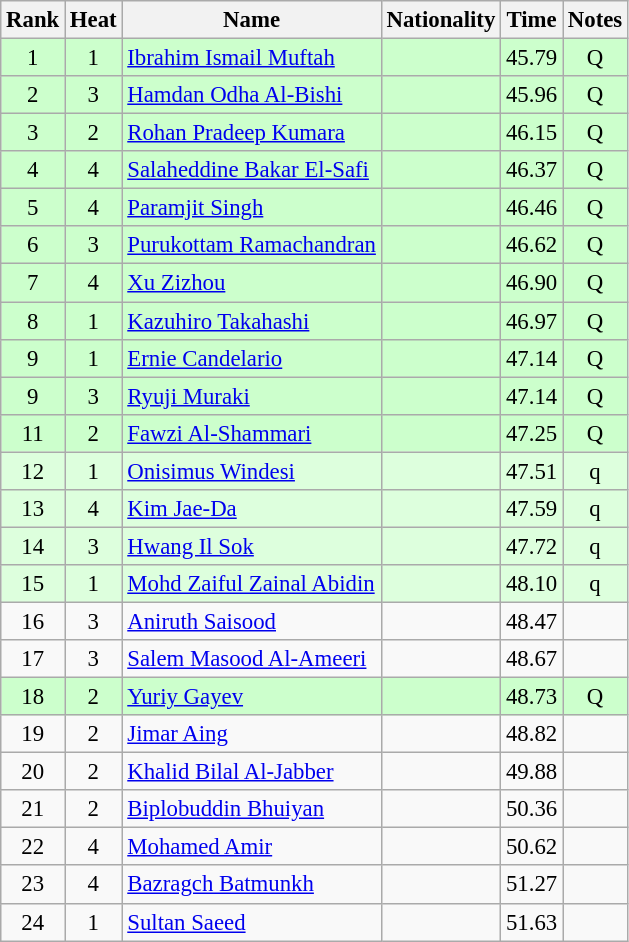<table class="wikitable sortable" style="text-align:center; font-size:95%">
<tr>
<th>Rank</th>
<th>Heat</th>
<th>Name</th>
<th>Nationality</th>
<th>Time</th>
<th>Notes</th>
</tr>
<tr bgcolor=ccffcc>
<td>1</td>
<td>1</td>
<td align=left><a href='#'>Ibrahim Ismail Muftah</a></td>
<td align=left></td>
<td>45.79</td>
<td>Q</td>
</tr>
<tr bgcolor=ccffcc>
<td>2</td>
<td>3</td>
<td align=left><a href='#'>Hamdan Odha Al-Bishi</a></td>
<td align=left></td>
<td>45.96</td>
<td>Q</td>
</tr>
<tr bgcolor=ccffcc>
<td>3</td>
<td>2</td>
<td align=left><a href='#'>Rohan Pradeep Kumara</a></td>
<td align=left></td>
<td>46.15</td>
<td>Q</td>
</tr>
<tr bgcolor=ccffcc>
<td>4</td>
<td>4</td>
<td align=left><a href='#'>Salaheddine Bakar El-Safi</a></td>
<td align=left></td>
<td>46.37</td>
<td>Q</td>
</tr>
<tr bgcolor=ccffcc>
<td>5</td>
<td>4</td>
<td align=left><a href='#'>Paramjit Singh</a></td>
<td align=left></td>
<td>46.46</td>
<td>Q</td>
</tr>
<tr bgcolor=ccffcc>
<td>6</td>
<td>3</td>
<td align=left><a href='#'>Purukottam Ramachandran</a></td>
<td align=left></td>
<td>46.62</td>
<td>Q</td>
</tr>
<tr bgcolor=ccffcc>
<td>7</td>
<td>4</td>
<td align=left><a href='#'>Xu Zizhou</a></td>
<td align=left></td>
<td>46.90</td>
<td>Q</td>
</tr>
<tr bgcolor=ccffcc>
<td>8</td>
<td>1</td>
<td align=left><a href='#'>Kazuhiro Takahashi</a></td>
<td align=left></td>
<td>46.97</td>
<td>Q</td>
</tr>
<tr bgcolor=ccffcc>
<td>9</td>
<td>1</td>
<td align=left><a href='#'>Ernie Candelario</a></td>
<td align=left></td>
<td>47.14</td>
<td>Q</td>
</tr>
<tr bgcolor=ccffcc>
<td>9</td>
<td>3</td>
<td align=left><a href='#'>Ryuji Muraki</a></td>
<td align=left></td>
<td>47.14</td>
<td>Q</td>
</tr>
<tr bgcolor=ccffcc>
<td>11</td>
<td>2</td>
<td align=left><a href='#'>Fawzi Al-Shammari</a></td>
<td align=left></td>
<td>47.25</td>
<td>Q</td>
</tr>
<tr bgcolor=ddffdd>
<td>12</td>
<td>1</td>
<td align=left><a href='#'>Onisimus Windesi</a></td>
<td align=left></td>
<td>47.51</td>
<td>q</td>
</tr>
<tr bgcolor=ddffdd>
<td>13</td>
<td>4</td>
<td align=left><a href='#'>Kim Jae-Da</a></td>
<td align=left></td>
<td>47.59</td>
<td>q</td>
</tr>
<tr bgcolor=ddffdd>
<td>14</td>
<td>3</td>
<td align=left><a href='#'>Hwang Il Sok</a></td>
<td align=left></td>
<td>47.72</td>
<td>q</td>
</tr>
<tr bgcolor=ddffdd>
<td>15</td>
<td>1</td>
<td align=left><a href='#'>Mohd Zaiful Zainal Abidin</a></td>
<td align=left></td>
<td>48.10</td>
<td>q</td>
</tr>
<tr>
<td>16</td>
<td>3</td>
<td align=left><a href='#'>Aniruth Saisood</a></td>
<td align=left></td>
<td>48.47</td>
<td></td>
</tr>
<tr>
<td>17</td>
<td>3</td>
<td align=left><a href='#'>Salem Masood Al-Ameeri</a></td>
<td align=left></td>
<td>48.67</td>
<td></td>
</tr>
<tr bgcolor=ccffcc>
<td>18</td>
<td>2</td>
<td align=left><a href='#'>Yuriy Gayev</a></td>
<td align=left></td>
<td>48.73</td>
<td>Q</td>
</tr>
<tr>
<td>19</td>
<td>2</td>
<td align=left><a href='#'>Jimar Aing</a></td>
<td align=left></td>
<td>48.82</td>
<td></td>
</tr>
<tr>
<td>20</td>
<td>2</td>
<td align=left><a href='#'>Khalid Bilal Al-Jabber</a></td>
<td align=left></td>
<td>49.88</td>
<td></td>
</tr>
<tr>
<td>21</td>
<td>2</td>
<td align=left><a href='#'>Biplobuddin Bhuiyan</a></td>
<td align=left></td>
<td>50.36</td>
<td></td>
</tr>
<tr>
<td>22</td>
<td>4</td>
<td align=left><a href='#'>Mohamed Amir</a></td>
<td align=left></td>
<td>50.62</td>
<td></td>
</tr>
<tr>
<td>23</td>
<td>4</td>
<td align=left><a href='#'>Bazragch Batmunkh</a></td>
<td align=left></td>
<td>51.27</td>
<td></td>
</tr>
<tr>
<td>24</td>
<td>1</td>
<td align=left><a href='#'>Sultan Saeed</a></td>
<td align=left></td>
<td>51.63</td>
<td></td>
</tr>
</table>
